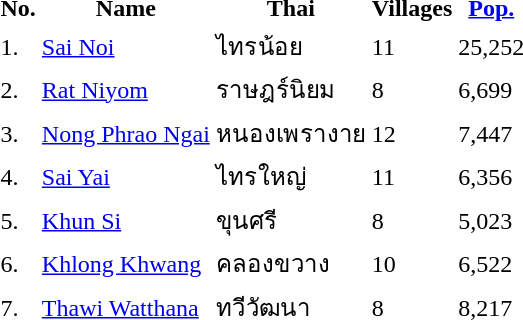<table>
<tr>
<th>No.</th>
<th>Name</th>
<th>Thai</th>
<th>Villages</th>
<th><a href='#'>Pop.</a></th>
</tr>
<tr>
<td>1.</td>
<td><a href='#'>Sai Noi</a></td>
<td>ไทรน้อย</td>
<td>11</td>
<td>25,252</td>
</tr>
<tr>
<td>2.</td>
<td><a href='#'>Rat Niyom</a></td>
<td>ราษฎร์นิยม</td>
<td>8</td>
<td>6,699</td>
</tr>
<tr>
<td>3.</td>
<td><a href='#'>Nong Phrao Ngai</a></td>
<td>หนองเพรางาย</td>
<td>12</td>
<td>7,447</td>
</tr>
<tr>
<td>4.</td>
<td><a href='#'>Sai Yai</a></td>
<td>ไทรใหญ่</td>
<td>11</td>
<td>6,356</td>
</tr>
<tr>
<td>5.</td>
<td><a href='#'>Khun Si</a></td>
<td>ขุนศรี</td>
<td>8</td>
<td>5,023</td>
</tr>
<tr>
<td>6.</td>
<td><a href='#'>Khlong Khwang</a></td>
<td>คลองขวาง</td>
<td>10</td>
<td>6,522</td>
</tr>
<tr>
<td>7.</td>
<td><a href='#'>Thawi Watthana</a></td>
<td>ทวีวัฒนา</td>
<td>8</td>
<td>8,217</td>
</tr>
</table>
